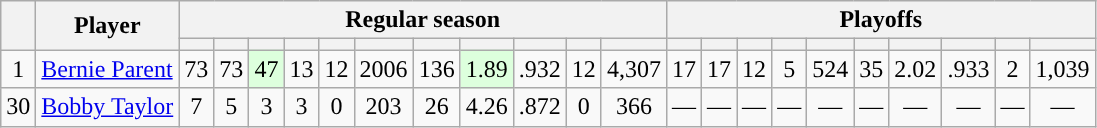<table class="wikitable plainrowheaders" style="text-align:center;">
<tr>
<th scope="col" rowspan="2"></th>
<th scope="col" rowspan="2">Player</th>
<th scope=colgroup colspan=11>Regular season</th>
<th scope=colgroup colspan=10>Playoffs</th>
</tr>
<tr>
<th scope="col"></th>
<th scope="col"></th>
<th scope="col"></th>
<th scope="col"></th>
<th scope="col"></th>
<th scope="col"></th>
<th scope="col"></th>
<th scope="col"></th>
<th scope="col"></th>
<th scope="col"></th>
<th scope="col"></th>
<th scope="col"></th>
<th scope="col"></th>
<th scope="col"></th>
<th scope="col"></th>
<th scope="col"></th>
<th scope="col"></th>
<th scope="col"></th>
<th scope="col"></th>
<th scope="col"></th>
<th scope="col"></th>
</tr>
<tr>
<td scope="row">1</td>
<td align="left"><a href='#'>Bernie Parent</a></td>
<td>73</td>
<td>73</td>
<td style="background:#DDFFDD;">47</td>
<td>13</td>
<td>12</td>
<td>2006</td>
<td>136</td>
<td style="background:#DDFFDD;">1.89</td>
<td>.932</td>
<td>12</td>
<td>4,307</td>
<td>17</td>
<td>17</td>
<td>12</td>
<td>5</td>
<td>524</td>
<td>35</td>
<td>2.02</td>
<td>.933</td>
<td>2</td>
<td>1,039</td>
</tr>
<tr>
<td scope="row">30</td>
<td align="left"><a href='#'>Bobby Taylor</a></td>
<td>7</td>
<td>5</td>
<td>3</td>
<td>3</td>
<td>0</td>
<td>203</td>
<td>26</td>
<td>4.26</td>
<td>.872</td>
<td>0</td>
<td>366</td>
<td>—</td>
<td>—</td>
<td>—</td>
<td>—</td>
<td>—</td>
<td>—</td>
<td>—</td>
<td>—</td>
<td>—</td>
<td>—</td>
</tr>
</table>
